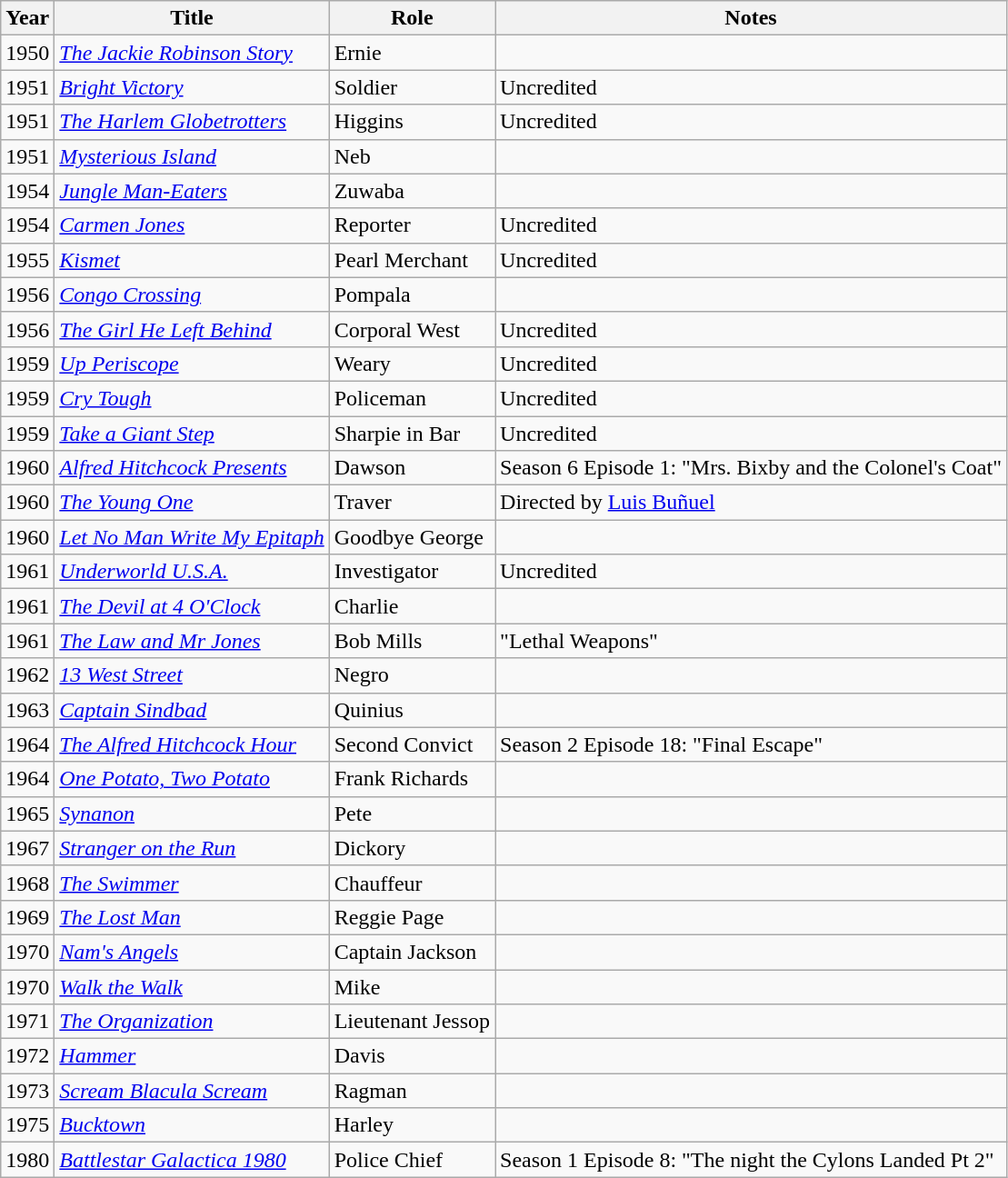<table class="wikitable sortable">
<tr>
<th>Year</th>
<th>Title</th>
<th>Role</th>
<th>Notes</th>
</tr>
<tr>
<td>1950</td>
<td><em><a href='#'>The Jackie Robinson Story</a></em></td>
<td>Ernie</td>
<td></td>
</tr>
<tr>
<td>1951</td>
<td><em><a href='#'>Bright Victory</a></em></td>
<td>Soldier</td>
<td>Uncredited</td>
</tr>
<tr>
<td>1951</td>
<td><em><a href='#'>The Harlem Globetrotters</a></em></td>
<td>Higgins</td>
<td>Uncredited</td>
</tr>
<tr>
<td>1951</td>
<td><em><a href='#'>Mysterious Island</a></em></td>
<td>Neb</td>
<td></td>
</tr>
<tr>
<td>1954</td>
<td><em><a href='#'>Jungle Man-Eaters</a></em></td>
<td>Zuwaba</td>
<td></td>
</tr>
<tr>
<td>1954</td>
<td><em><a href='#'>Carmen Jones</a></em></td>
<td>Reporter</td>
<td>Uncredited</td>
</tr>
<tr>
<td>1955</td>
<td><em><a href='#'>Kismet</a></em></td>
<td>Pearl Merchant</td>
<td>Uncredited</td>
</tr>
<tr>
<td>1956</td>
<td><em><a href='#'>Congo Crossing</a></em></td>
<td>Pompala</td>
<td></td>
</tr>
<tr>
<td>1956</td>
<td><em><a href='#'>The Girl He Left Behind</a></em></td>
<td>Corporal West</td>
<td>Uncredited</td>
</tr>
<tr>
<td>1959</td>
<td><em><a href='#'>Up Periscope</a></em></td>
<td>Weary</td>
<td>Uncredited</td>
</tr>
<tr>
<td>1959</td>
<td><em><a href='#'>Cry Tough</a></em></td>
<td>Policeman</td>
<td>Uncredited</td>
</tr>
<tr>
<td>1959</td>
<td><em><a href='#'>Take a Giant Step</a></em></td>
<td>Sharpie in Bar</td>
<td>Uncredited</td>
</tr>
<tr>
<td>1960</td>
<td><em><a href='#'>Alfred Hitchcock Presents</a></em></td>
<td>Dawson</td>
<td>Season 6 Episode 1: "Mrs. Bixby and the Colonel's Coat"</td>
</tr>
<tr>
<td>1960</td>
<td><em><a href='#'>The Young One</a></em></td>
<td>Traver</td>
<td>Directed by <a href='#'>Luis Buñuel</a></td>
</tr>
<tr>
<td>1960</td>
<td><em><a href='#'>Let No Man Write My Epitaph</a></em></td>
<td>Goodbye George</td>
<td></td>
</tr>
<tr>
<td>1961</td>
<td><em><a href='#'>Underworld U.S.A.</a></em></td>
<td>Investigator</td>
<td>Uncredited</td>
</tr>
<tr>
<td>1961</td>
<td><em><a href='#'>The Devil at 4 O'Clock</a></em></td>
<td>Charlie</td>
<td></td>
</tr>
<tr>
<td>1961</td>
<td><em><a href='#'>The Law and Mr Jones</a></em></td>
<td>Bob Mills</td>
<td>"Lethal Weapons"</td>
</tr>
<tr>
<td>1962</td>
<td><em><a href='#'>13 West Street</a></em></td>
<td>Negro</td>
<td></td>
</tr>
<tr>
<td>1963</td>
<td><em><a href='#'>Captain Sindbad</a></em></td>
<td>Quinius</td>
<td></td>
</tr>
<tr>
<td>1964</td>
<td><em><a href='#'>The Alfred Hitchcock Hour</a></em></td>
<td>Second Convict</td>
<td>Season 2 Episode 18: "Final Escape"</td>
</tr>
<tr>
<td>1964</td>
<td><em><a href='#'>One Potato, Two Potato</a></em></td>
<td>Frank Richards</td>
<td></td>
</tr>
<tr>
<td>1965</td>
<td><em><a href='#'>Synanon</a></em></td>
<td>Pete</td>
<td></td>
</tr>
<tr>
<td>1967</td>
<td><em><a href='#'>Stranger on the Run</a></em></td>
<td>Dickory</td>
<td></td>
</tr>
<tr>
<td>1968</td>
<td><em><a href='#'>The Swimmer</a></em></td>
<td>Chauffeur</td>
<td></td>
</tr>
<tr>
<td>1969</td>
<td><em><a href='#'>The Lost Man</a></em></td>
<td>Reggie Page</td>
<td></td>
</tr>
<tr>
<td>1970</td>
<td><em><a href='#'>Nam's Angels</a></em></td>
<td>Captain Jackson</td>
<td></td>
</tr>
<tr>
<td>1970</td>
<td><em><a href='#'>Walk the Walk</a></em></td>
<td>Mike</td>
<td></td>
</tr>
<tr>
<td>1971</td>
<td><em><a href='#'>The Organization</a></em></td>
<td>Lieutenant Jessop</td>
<td></td>
</tr>
<tr>
<td>1972</td>
<td><em><a href='#'>Hammer</a></em></td>
<td>Davis</td>
<td></td>
</tr>
<tr>
<td>1973</td>
<td><em><a href='#'>Scream Blacula Scream</a></em></td>
<td>Ragman</td>
<td></td>
</tr>
<tr>
<td>1975</td>
<td><em><a href='#'>Bucktown</a></em></td>
<td>Harley</td>
<td></td>
</tr>
<tr>
<td>1980</td>
<td><em><a href='#'>Battlestar Galactica 1980 </a></em></td>
<td>Police Chief</td>
<td>Season 1 Episode 8: "The night the Cylons Landed Pt 2"</td>
</tr>
</table>
